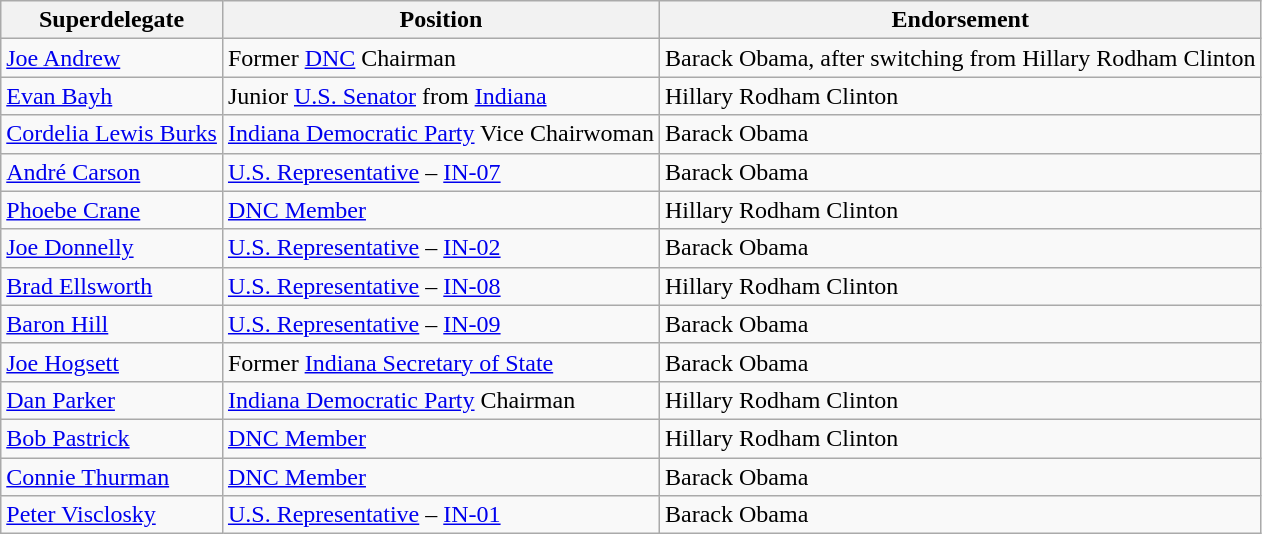<table class="wikitable">
<tr>
<th>Superdelegate</th>
<th>Position</th>
<th>Endorsement</th>
</tr>
<tr>
<td><a href='#'>Joe Andrew</a></td>
<td>Former <a href='#'>DNC</a> Chairman</td>
<td>Barack Obama, after switching from Hillary Rodham Clinton</td>
</tr>
<tr>
<td><a href='#'>Evan Bayh</a></td>
<td>Junior <a href='#'>U.S. Senator</a> from <a href='#'>Indiana</a></td>
<td>Hillary Rodham Clinton</td>
</tr>
<tr>
<td><a href='#'>Cordelia Lewis Burks</a></td>
<td><a href='#'>Indiana Democratic Party</a> Vice Chairwoman</td>
<td>Barack Obama</td>
</tr>
<tr>
<td><a href='#'>André Carson</a></td>
<td><a href='#'>U.S. Representative</a> – <a href='#'>IN-07</a></td>
<td>Barack Obama</td>
</tr>
<tr>
<td><a href='#'>Phoebe Crane</a></td>
<td><a href='#'>DNC Member</a></td>
<td>Hillary Rodham Clinton</td>
</tr>
<tr>
<td><a href='#'>Joe Donnelly</a></td>
<td><a href='#'>U.S. Representative</a> – <a href='#'>IN-02</a></td>
<td>Barack Obama</td>
</tr>
<tr>
<td><a href='#'>Brad Ellsworth</a></td>
<td><a href='#'>U.S. Representative</a> – <a href='#'>IN-08</a></td>
<td>Hillary Rodham Clinton</td>
</tr>
<tr>
<td><a href='#'>Baron Hill</a></td>
<td><a href='#'>U.S. Representative</a> – <a href='#'>IN-09</a></td>
<td>Barack Obama</td>
</tr>
<tr>
<td><a href='#'>Joe Hogsett</a></td>
<td>Former <a href='#'>Indiana Secretary of State</a></td>
<td>Barack Obama</td>
</tr>
<tr>
<td><a href='#'>Dan Parker</a></td>
<td><a href='#'>Indiana Democratic Party</a> Chairman</td>
<td>Hillary Rodham Clinton</td>
</tr>
<tr>
<td><a href='#'>Bob Pastrick</a></td>
<td><a href='#'>DNC Member</a></td>
<td>Hillary Rodham Clinton</td>
</tr>
<tr>
<td><a href='#'>Connie Thurman</a></td>
<td><a href='#'>DNC Member</a></td>
<td>Barack Obama</td>
</tr>
<tr>
<td><a href='#'>Peter Visclosky</a></td>
<td><a href='#'>U.S. Representative</a> – <a href='#'>IN-01</a></td>
<td>Barack Obama</td>
</tr>
</table>
